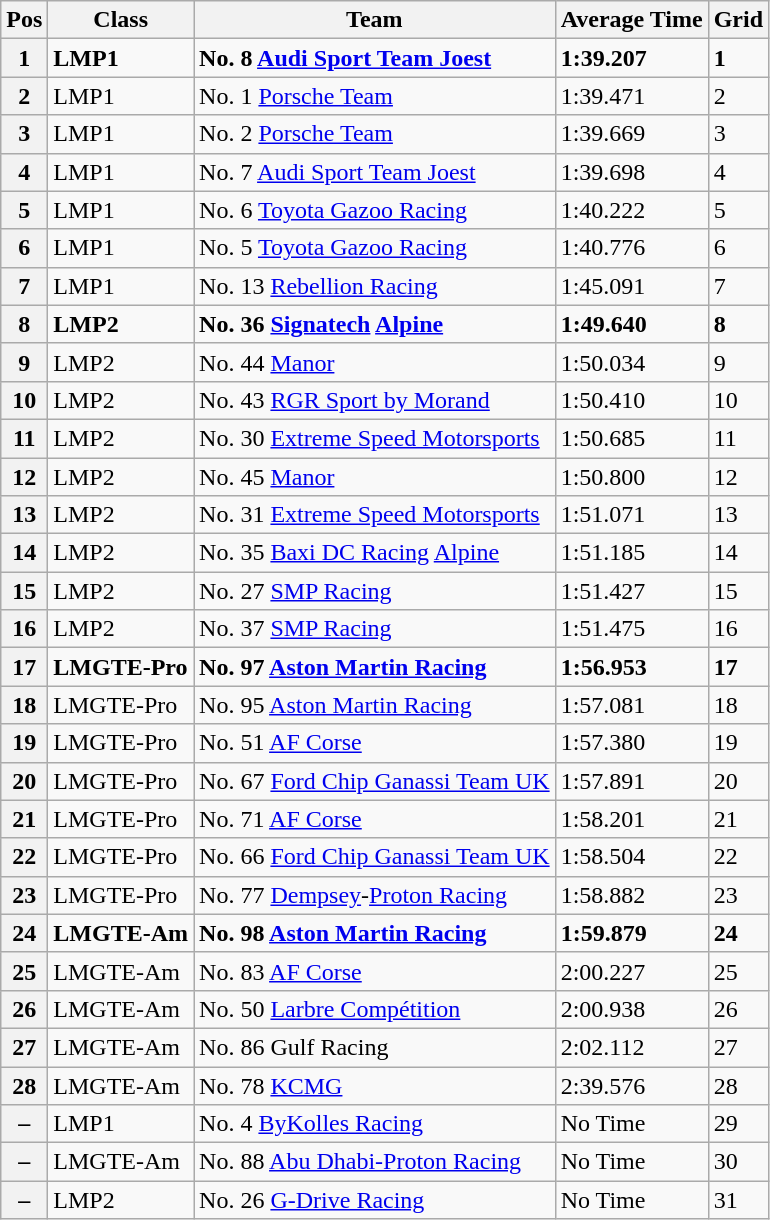<table class="wikitable">
<tr>
<th>Pos</th>
<th>Class</th>
<th>Team</th>
<th>Average Time</th>
<th>Grid</th>
</tr>
<tr>
<th><strong>1</strong></th>
<td><strong>LMP1</strong></td>
<td><strong>No. 8 <a href='#'>Audi Sport Team Joest</a></strong></td>
<td><strong>1:39.207</strong></td>
<td><strong>1</strong></td>
</tr>
<tr>
<th>2</th>
<td>LMP1</td>
<td>No. 1 <a href='#'>Porsche Team</a></td>
<td>1:39.471</td>
<td>2</td>
</tr>
<tr>
<th>3</th>
<td>LMP1</td>
<td>No. 2 <a href='#'>Porsche Team</a></td>
<td>1:39.669</td>
<td>3</td>
</tr>
<tr>
<th>4</th>
<td>LMP1</td>
<td>No. 7 <a href='#'>Audi Sport Team Joest</a></td>
<td>1:39.698</td>
<td>4</td>
</tr>
<tr>
<th>5</th>
<td>LMP1</td>
<td>No. 6 <a href='#'>Toyota Gazoo Racing</a></td>
<td>1:40.222</td>
<td>5</td>
</tr>
<tr>
<th>6</th>
<td>LMP1</td>
<td>No. 5 <a href='#'>Toyota Gazoo Racing</a></td>
<td>1:40.776</td>
<td>6</td>
</tr>
<tr>
<th>7</th>
<td>LMP1</td>
<td>No. 13 <a href='#'>Rebellion Racing</a></td>
<td>1:45.091</td>
<td>7</td>
</tr>
<tr>
<th><strong>8</strong></th>
<td><strong>LMP2</strong></td>
<td><strong>No. 36 <a href='#'>Signatech</a> <a href='#'>Alpine</a></strong></td>
<td><strong>1:49.640</strong></td>
<td><strong>8</strong></td>
</tr>
<tr>
<th>9</th>
<td>LMP2</td>
<td>No. 44 <a href='#'>Manor</a></td>
<td>1:50.034</td>
<td>9</td>
</tr>
<tr>
<th>10</th>
<td>LMP2</td>
<td>No. 43 <a href='#'>RGR Sport by Morand</a></td>
<td>1:50.410</td>
<td>10</td>
</tr>
<tr>
<th>11</th>
<td>LMP2</td>
<td>No. 30 <a href='#'>Extreme Speed Motorsports</a></td>
<td>1:50.685</td>
<td>11</td>
</tr>
<tr>
<th>12</th>
<td>LMP2</td>
<td>No. 45 <a href='#'>Manor</a></td>
<td>1:50.800</td>
<td>12</td>
</tr>
<tr>
<th>13</th>
<td>LMP2</td>
<td>No. 31 <a href='#'>Extreme Speed Motorsports</a></td>
<td>1:51.071</td>
<td>13</td>
</tr>
<tr>
<th>14</th>
<td>LMP2</td>
<td>No. 35 <a href='#'>Baxi DC Racing</a> <a href='#'>Alpine</a></td>
<td>1:51.185</td>
<td>14</td>
</tr>
<tr>
<th>15</th>
<td>LMP2</td>
<td>No. 27 <a href='#'>SMP Racing</a></td>
<td>1:51.427</td>
<td>15</td>
</tr>
<tr>
<th>16</th>
<td>LMP2</td>
<td>No. 37 <a href='#'>SMP Racing</a></td>
<td>1:51.475</td>
<td>16</td>
</tr>
<tr>
<th><strong>17</strong></th>
<td><strong>LMGTE-Pro</strong></td>
<td><strong>No. 97 <a href='#'>Aston Martin Racing</a></strong></td>
<td><strong>1:56.953</strong></td>
<td><strong>17</strong></td>
</tr>
<tr>
<th>18</th>
<td>LMGTE-Pro</td>
<td>No. 95 <a href='#'>Aston Martin Racing</a></td>
<td>1:57.081</td>
<td>18</td>
</tr>
<tr>
<th>19</th>
<td>LMGTE-Pro</td>
<td>No. 51 <a href='#'>AF Corse</a></td>
<td>1:57.380</td>
<td>19</td>
</tr>
<tr>
<th>20</th>
<td>LMGTE-Pro</td>
<td>No. 67 <a href='#'>Ford Chip Ganassi Team UK</a></td>
<td>1:57.891</td>
<td>20</td>
</tr>
<tr>
<th>21</th>
<td>LMGTE-Pro</td>
<td>No. 71 <a href='#'>AF Corse</a></td>
<td>1:58.201</td>
<td>21</td>
</tr>
<tr>
<th>22</th>
<td>LMGTE-Pro</td>
<td>No. 66 <a href='#'>Ford Chip Ganassi Team UK</a></td>
<td>1:58.504</td>
<td>22</td>
</tr>
<tr>
<th>23</th>
<td>LMGTE-Pro</td>
<td>No. 77 <a href='#'>Dempsey</a>-<a href='#'>Proton Racing</a></td>
<td>1:58.882</td>
<td>23</td>
</tr>
<tr>
<th><strong>24</strong></th>
<td><strong>LMGTE-Am</strong></td>
<td><strong>No. 98 <a href='#'>Aston Martin Racing</a></strong></td>
<td><strong>1:59.879</strong></td>
<td><strong>24</strong></td>
</tr>
<tr>
<th>25</th>
<td>LMGTE-Am</td>
<td>No. 83 <a href='#'>AF Corse</a></td>
<td>2:00.227</td>
<td>25</td>
</tr>
<tr>
<th>26</th>
<td>LMGTE-Am</td>
<td>No. 50 <a href='#'>Larbre Compétition</a></td>
<td>2:00.938</td>
<td>26</td>
</tr>
<tr>
<th>27</th>
<td>LMGTE-Am</td>
<td>No. 86 Gulf Racing</td>
<td>2:02.112</td>
<td>27</td>
</tr>
<tr>
<th>28</th>
<td>LMGTE-Am</td>
<td>No. 78 <a href='#'>KCMG</a></td>
<td>2:39.576</td>
<td>28</td>
</tr>
<tr>
<th>–</th>
<td>LMP1</td>
<td>No. 4 <a href='#'>ByKolles Racing</a></td>
<td>No Time</td>
<td>29</td>
</tr>
<tr>
<th>–</th>
<td>LMGTE-Am</td>
<td>No. 88 <a href='#'>Abu Dhabi-Proton Racing</a></td>
<td>No Time</td>
<td>30</td>
</tr>
<tr>
<th>–</th>
<td>LMP2</td>
<td>No. 26 <a href='#'>G-Drive Racing</a></td>
<td>No Time</td>
<td>31</td>
</tr>
</table>
